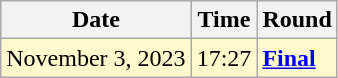<table class="wikitable">
<tr>
<th>Date</th>
<th>Time</th>
<th>Round</th>
</tr>
<tr style=background:lemonchiffon>
<td>November 3, 2023</td>
<td>17:27</td>
<td><strong><a href='#'>Final</a></strong></td>
</tr>
</table>
